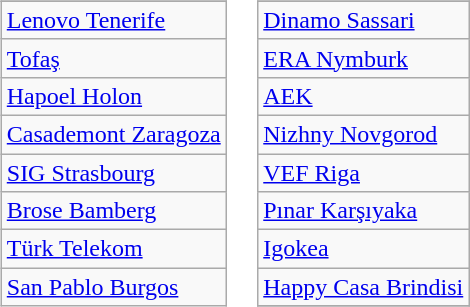<table>
<tr valign="top">
<td><br><table class="wikitable">
<tr>
</tr>
<tr>
<td> <a href='#'>Lenovo Tenerife</a></td>
</tr>
<tr>
<td> <a href='#'>Tofaş</a></td>
</tr>
<tr>
<td> <a href='#'>Hapoel Holon</a></td>
</tr>
<tr>
<td> <a href='#'>Casademont Zaragoza</a></td>
</tr>
<tr>
<td> <a href='#'>SIG Strasbourg</a></td>
</tr>
<tr>
<td> <a href='#'>Brose Bamberg</a></td>
</tr>
<tr>
<td> <a href='#'>Türk Telekom</a></td>
</tr>
<tr>
<td> <a href='#'>San Pablo Burgos</a></td>
</tr>
</table>
</td>
<td><br><table class="wikitable">
<tr>
</tr>
<tr>
<td> <a href='#'>Dinamo Sassari</a></td>
</tr>
<tr>
<td> <a href='#'>ERA Nymburk</a></td>
</tr>
<tr>
<td> <a href='#'>AEK</a></td>
</tr>
<tr>
<td> <a href='#'>Nizhny Novgorod</a></td>
</tr>
<tr>
<td> <a href='#'>VEF Riga</a></td>
</tr>
<tr>
<td> <a href='#'>Pınar Karşıyaka</a></td>
</tr>
<tr>
<td> <a href='#'>Igokea</a></td>
</tr>
<tr>
<td> <a href='#'>Happy Casa Brindisi</a></td>
</tr>
<tr>
</tr>
</table>
</td>
</tr>
</table>
